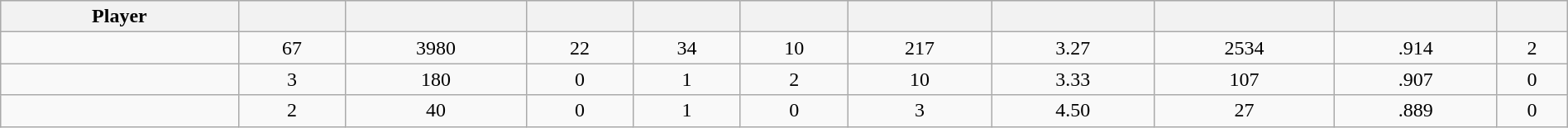<table class="wikitable sortable" style="width:100%;">
<tr style="text-align:center; background:#ddd;">
<th>Player</th>
<th></th>
<th></th>
<th></th>
<th></th>
<th></th>
<th></th>
<th></th>
<th></th>
<th></th>
<th></th>
</tr>
<tr align=center>
<td></td>
<td>67</td>
<td>3980</td>
<td>22</td>
<td>34</td>
<td>10</td>
<td>217</td>
<td>3.27</td>
<td>2534</td>
<td>.914</td>
<td>2</td>
</tr>
<tr align=center>
<td></td>
<td>3</td>
<td>180</td>
<td>0</td>
<td>1</td>
<td>2</td>
<td>10</td>
<td>3.33</td>
<td>107</td>
<td>.907</td>
<td>0</td>
</tr>
<tr align=center>
<td></td>
<td>2</td>
<td>40</td>
<td>0</td>
<td>1</td>
<td>0</td>
<td>3</td>
<td>4.50</td>
<td>27</td>
<td>.889</td>
<td>0</td>
</tr>
</table>
